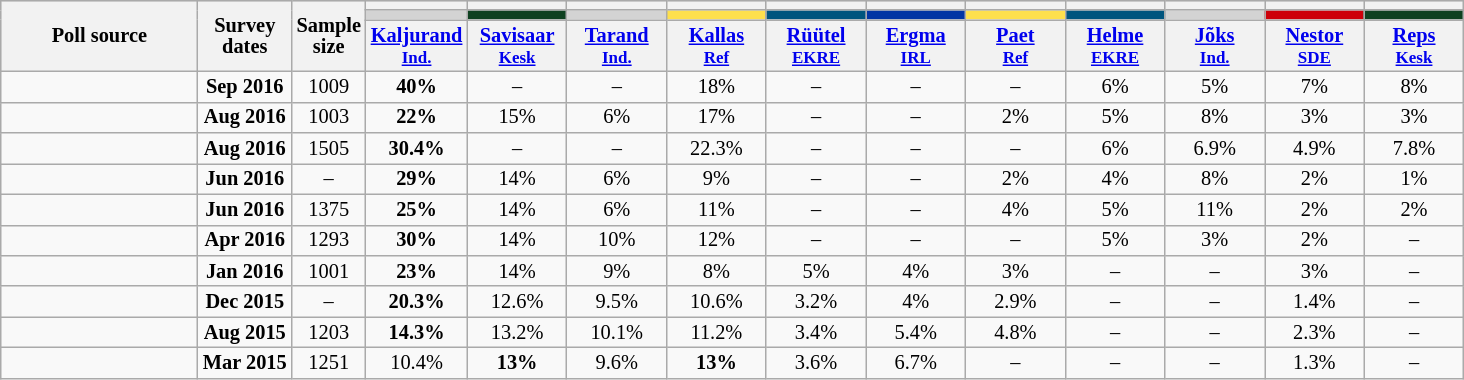<table class="wikitable" style="text-align:center;font-size:85%;line-height:14px;">
<tr bgcolor=lightgray>
<th rowspan="3" style="width:125px;">Poll source</th>
<th rowspan="3">Survey<br>dates</th>
<th rowspan="3" style="width:40px;">Sample size</th>
<th style="width:60px;"></th>
<th style="width:60px;"></th>
<th style="width:60px;"></th>
<th style="width:60px;"></th>
<th style="width:60px;"></th>
<th style="width:60px;"></th>
<th style="width:60px;"></th>
<th style="width:60px;"></th>
<th style="width:60px;"></th>
<th style="width:60px;"></th>
<th style="width:60px;"></th>
</tr>
<tr>
<td bgcolor=lightgrey></td>
<td bgcolor=#0E4120></td>
<td bgcolor=lightgrey></td>
<td bgcolor=#FEE04D></td>
<td bgcolor=#00557e></td>
<td bgcolor=#0235A4></td>
<td bgcolor=#FEE04D></td>
<td bgcolor=#00557e></td>
<td bgcolor=lightgrey></td>
<td bgcolor=#CD000a></td>
<td bgcolor=#0E4120></td>
</tr>
<tr>
<th><a href='#'>Kaljurand</a><br><small><a href='#'>Ind.</a></small></th>
<th><a href='#'>Savisaar</a><br><small><a href='#'>Kesk</a></small></th>
<th><a href='#'>Tarand</a><br><small><a href='#'>Ind.</a></small></th>
<th><a href='#'>Kallas</a><br><small><a href='#'>Ref</a></small></th>
<th><a href='#'>Rüütel</a><br><small><a href='#'>EKRE</a></small></th>
<th><a href='#'>Ergma</a><br><small><a href='#'>IRL</a></small></th>
<th><a href='#'>Paet</a><br><small><a href='#'>Ref</a></small></th>
<th><a href='#'>Helme</a><br><small><a href='#'>EKRE</a></small></th>
<th><a href='#'>Jõks</a><br><small><a href='#'>Ind.</a></small></th>
<th><a href='#'>Nestor</a><br><small><a href='#'>SDE</a></small></th>
<th><a href='#'>Reps</a><br><small><a href='#'>Kesk</a></small></th>
</tr>
<tr>
<td><strong></strong></td>
<td><strong>Sep 2016</strong></td>
<td>1009</td>
<td><strong>40%</strong></td>
<td>–</td>
<td>–</td>
<td>18%</td>
<td>–</td>
<td>–</td>
<td>–</td>
<td>6%</td>
<td>5%</td>
<td>7%</td>
<td>8%</td>
</tr>
<tr>
<td><strong></strong></td>
<td><strong>Aug 2016</strong></td>
<td>1003</td>
<td><strong>22%</strong></td>
<td>15%</td>
<td>6%</td>
<td>17%</td>
<td>–</td>
<td>–</td>
<td>2%</td>
<td>5%</td>
<td>8%</td>
<td>3%</td>
<td>3%</td>
</tr>
<tr>
<td><strong></strong></td>
<td><strong>Aug 2016</strong></td>
<td>1505</td>
<td><strong>30.4%</strong></td>
<td>–</td>
<td>–</td>
<td>22.3%</td>
<td>–</td>
<td>–</td>
<td>–</td>
<td>6%</td>
<td>6.9%</td>
<td>4.9%</td>
<td>7.8%</td>
</tr>
<tr>
<td><strong></strong></td>
<td><strong>Jun 2016</strong></td>
<td>–</td>
<td><strong>29%</strong></td>
<td>14%</td>
<td>6%</td>
<td>9%</td>
<td>–</td>
<td>–</td>
<td>2%</td>
<td>4%</td>
<td>8%</td>
<td>2%</td>
<td>1%</td>
</tr>
<tr>
<td><strong></strong></td>
<td><strong>Jun 2016</strong></td>
<td>1375</td>
<td><strong>25%</strong></td>
<td>14%</td>
<td>6%</td>
<td>11%</td>
<td>–</td>
<td>–</td>
<td>4%</td>
<td>5%</td>
<td>11%</td>
<td>2%</td>
<td>2%</td>
</tr>
<tr>
<td><strong></strong></td>
<td><strong>Apr 2016</strong></td>
<td>1293</td>
<td><strong>30%</strong></td>
<td>14%</td>
<td>10%</td>
<td>12%</td>
<td>–</td>
<td>–</td>
<td>–</td>
<td>5%</td>
<td>3%</td>
<td>2%</td>
<td>–</td>
</tr>
<tr>
<td><strong></strong></td>
<td><strong>Jan 2016</strong></td>
<td>1001</td>
<td><strong>23%</strong></td>
<td>14%</td>
<td>9%</td>
<td>8%</td>
<td>5%</td>
<td>4%</td>
<td>3%</td>
<td>–</td>
<td>–</td>
<td>3%</td>
<td>–</td>
</tr>
<tr>
<td><strong></strong></td>
<td><strong>Dec 2015</strong></td>
<td>–</td>
<td><strong>20.3%</strong></td>
<td>12.6%</td>
<td>9.5%</td>
<td>10.6%</td>
<td>3.2%</td>
<td>4%</td>
<td>2.9%</td>
<td>–</td>
<td>–</td>
<td>1.4%</td>
<td>–</td>
</tr>
<tr>
<td><strong></strong></td>
<td><strong>Aug 2015</strong></td>
<td>1203</td>
<td><strong>14.3%</strong></td>
<td>13.2%</td>
<td>10.1%</td>
<td>11.2%</td>
<td>3.4%</td>
<td>5.4%</td>
<td>4.8%</td>
<td>–</td>
<td>–</td>
<td>2.3%</td>
<td>–</td>
</tr>
<tr>
<td><strong></strong></td>
<td><strong>Mar 2015</strong></td>
<td>1251</td>
<td>10.4%</td>
<td><strong>13%</strong></td>
<td>9.6%</td>
<td><strong>13%</strong></td>
<td>3.6%</td>
<td>6.7%</td>
<td>–</td>
<td>–</td>
<td>–</td>
<td>1.3%</td>
<td>–</td>
</tr>
</table>
